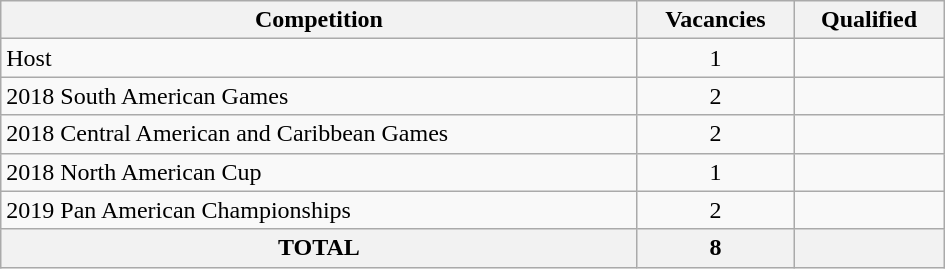<table class = "wikitable" width=630>
<tr>
<th>Competition</th>
<th>Vacancies</th>
<th>Qualified</th>
</tr>
<tr>
<td>Host</td>
<td align="center">1</td>
<td></td>
</tr>
<tr>
<td>2018 South American Games</td>
<td align="center">2</td>
<td><br></td>
</tr>
<tr>
<td>2018 Central American and Caribbean Games</td>
<td align="center">2</td>
<td><br></td>
</tr>
<tr>
<td>2018 North American Cup</td>
<td align="center">1</td>
<td></td>
</tr>
<tr>
<td>2019 Pan American Championships</td>
<td align="center">2</td>
<td><br></td>
</tr>
<tr>
<th>TOTAL</th>
<th>8</th>
<th></th>
</tr>
</table>
